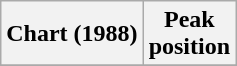<table class="wikitable plainrowheaders" style="text-align:center">
<tr>
<th scope="col">Chart (1988)</th>
<th scope="col">Peak<br>position</th>
</tr>
<tr>
</tr>
</table>
